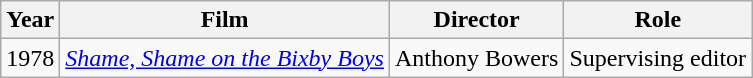<table class="wikitable">
<tr>
<th>Year</th>
<th>Film</th>
<th>Director</th>
<th>Role</th>
</tr>
<tr>
<td>1978</td>
<td><em><a href='#'>Shame, Shame on the Bixby Boys</a></em></td>
<td>Anthony Bowers</td>
<td>Supervising editor</td>
</tr>
</table>
